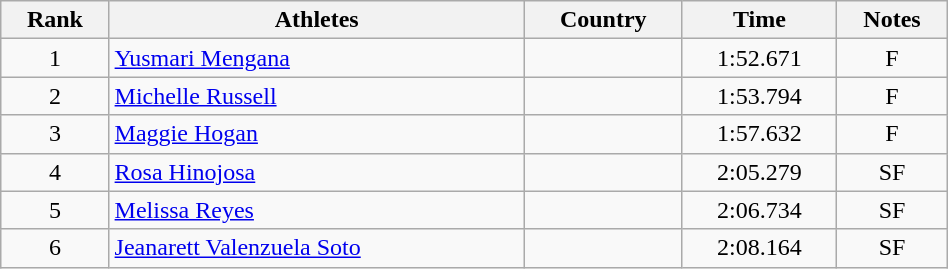<table class="wikitable" width=50% style="text-align:center">
<tr>
<th>Rank</th>
<th>Athletes</th>
<th>Country</th>
<th>Time</th>
<th>Notes</th>
</tr>
<tr>
<td>1</td>
<td align=left><a href='#'>Yusmari Mengana</a></td>
<td align=left></td>
<td>1:52.671</td>
<td>F</td>
</tr>
<tr>
<td>2</td>
<td align=left><a href='#'>Michelle Russell</a></td>
<td align=left></td>
<td>1:53.794</td>
<td>F</td>
</tr>
<tr>
<td>3</td>
<td align=left><a href='#'>Maggie Hogan</a></td>
<td align=left></td>
<td>1:57.632</td>
<td>F</td>
</tr>
<tr>
<td>4</td>
<td align=left><a href='#'>Rosa Hinojosa</a></td>
<td align=left></td>
<td>2:05.279</td>
<td>SF</td>
</tr>
<tr>
<td>5</td>
<td align=left><a href='#'>Melissa Reyes</a></td>
<td align=left></td>
<td>2:06.734</td>
<td>SF</td>
</tr>
<tr>
<td>6</td>
<td align=left><a href='#'>Jeanarett Valenzuela Soto</a></td>
<td align=left></td>
<td>2:08.164</td>
<td>SF</td>
</tr>
</table>
